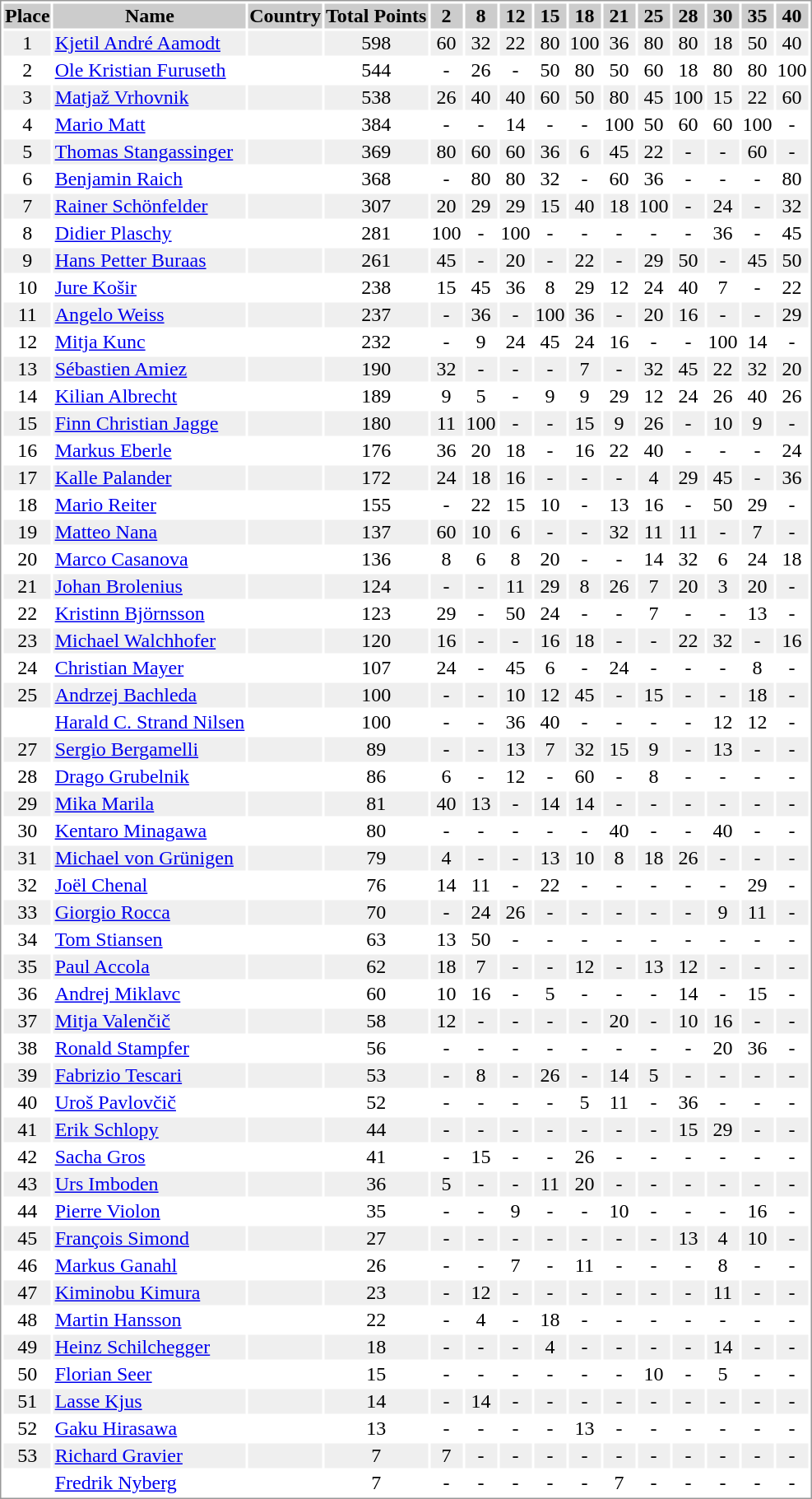<table border="0" style="border: 1px solid #999; background-color:#FFFFFF; text-align:center">
<tr align="center" bgcolor="#CCCCCC">
<th>Place</th>
<th>Name</th>
<th>Country</th>
<th>Total Points</th>
<th>2</th>
<th>8</th>
<th>12</th>
<th>15</th>
<th>18</th>
<th>21</th>
<th>25</th>
<th>28</th>
<th>30</th>
<th>35</th>
<th>40</th>
</tr>
<tr bgcolor="#EFEFEF">
<td>1</td>
<td align="left"><a href='#'>Kjetil André Aamodt</a></td>
<td align="left"></td>
<td>598</td>
<td>60</td>
<td>32</td>
<td>22</td>
<td>80</td>
<td>100</td>
<td>36</td>
<td>80</td>
<td>80</td>
<td>18</td>
<td>50</td>
<td>40</td>
</tr>
<tr>
<td>2</td>
<td align="left"><a href='#'>Ole Kristian Furuseth</a></td>
<td align="left"></td>
<td>544</td>
<td>-</td>
<td>26</td>
<td>-</td>
<td>50</td>
<td>80</td>
<td>50</td>
<td>60</td>
<td>18</td>
<td>80</td>
<td>80</td>
<td>100</td>
</tr>
<tr bgcolor="#EFEFEF">
<td>3</td>
<td align="left"><a href='#'>Matjaž Vrhovnik</a></td>
<td align="left"></td>
<td>538</td>
<td>26</td>
<td>40</td>
<td>40</td>
<td>60</td>
<td>50</td>
<td>80</td>
<td>45</td>
<td>100</td>
<td>15</td>
<td>22</td>
<td>60</td>
</tr>
<tr>
<td>4</td>
<td align="left"><a href='#'>Mario Matt</a></td>
<td align="left"></td>
<td>384</td>
<td>-</td>
<td>-</td>
<td>14</td>
<td>-</td>
<td>-</td>
<td>100</td>
<td>50</td>
<td>60</td>
<td>60</td>
<td>100</td>
<td>-</td>
</tr>
<tr bgcolor="#EFEFEF">
<td>5</td>
<td align="left"><a href='#'>Thomas Stangassinger</a></td>
<td align="left"></td>
<td>369</td>
<td>80</td>
<td>60</td>
<td>60</td>
<td>36</td>
<td>6</td>
<td>45</td>
<td>22</td>
<td>-</td>
<td>-</td>
<td>60</td>
<td>-</td>
</tr>
<tr>
<td>6</td>
<td align="left"><a href='#'>Benjamin Raich</a></td>
<td align="left"></td>
<td>368</td>
<td>-</td>
<td>80</td>
<td>80</td>
<td>32</td>
<td>-</td>
<td>60</td>
<td>36</td>
<td>-</td>
<td>-</td>
<td>-</td>
<td>80</td>
</tr>
<tr bgcolor="#EFEFEF">
<td>7</td>
<td align="left"><a href='#'>Rainer Schönfelder</a></td>
<td align="left"></td>
<td>307</td>
<td>20</td>
<td>29</td>
<td>29</td>
<td>15</td>
<td>40</td>
<td>18</td>
<td>100</td>
<td>-</td>
<td>24</td>
<td>-</td>
<td>32</td>
</tr>
<tr>
<td>8</td>
<td align="left"><a href='#'>Didier Plaschy</a></td>
<td align="left"></td>
<td>281</td>
<td>100</td>
<td>-</td>
<td>100</td>
<td>-</td>
<td>-</td>
<td>-</td>
<td>-</td>
<td>-</td>
<td>36</td>
<td>-</td>
<td>45</td>
</tr>
<tr bgcolor="#EFEFEF">
<td>9</td>
<td align="left"><a href='#'>Hans Petter Buraas</a></td>
<td align="left"></td>
<td>261</td>
<td>45</td>
<td>-</td>
<td>20</td>
<td>-</td>
<td>22</td>
<td>-</td>
<td>29</td>
<td>50</td>
<td>-</td>
<td>45</td>
<td>50</td>
</tr>
<tr>
<td>10</td>
<td align="left"><a href='#'>Jure Košir</a></td>
<td align="left"></td>
<td>238</td>
<td>15</td>
<td>45</td>
<td>36</td>
<td>8</td>
<td>29</td>
<td>12</td>
<td>24</td>
<td>40</td>
<td>7</td>
<td>-</td>
<td>22</td>
</tr>
<tr bgcolor="#EFEFEF">
<td>11</td>
<td align="left"><a href='#'>Angelo Weiss</a></td>
<td align="left"></td>
<td>237</td>
<td>-</td>
<td>36</td>
<td>-</td>
<td>100</td>
<td>36</td>
<td>-</td>
<td>20</td>
<td>16</td>
<td>-</td>
<td>-</td>
<td>29</td>
</tr>
<tr>
<td>12</td>
<td align="left"><a href='#'>Mitja Kunc</a></td>
<td align="left"></td>
<td>232</td>
<td>-</td>
<td>9</td>
<td>24</td>
<td>45</td>
<td>24</td>
<td>16</td>
<td>-</td>
<td>-</td>
<td>100</td>
<td>14</td>
<td>-</td>
</tr>
<tr bgcolor="#EFEFEF">
<td>13</td>
<td align="left"><a href='#'>Sébastien Amiez</a></td>
<td align="left"></td>
<td>190</td>
<td>32</td>
<td>-</td>
<td>-</td>
<td>-</td>
<td>7</td>
<td>-</td>
<td>32</td>
<td>45</td>
<td>22</td>
<td>32</td>
<td>20</td>
</tr>
<tr>
<td>14</td>
<td align="left"><a href='#'>Kilian Albrecht</a></td>
<td align="left"></td>
<td>189</td>
<td>9</td>
<td>5</td>
<td>-</td>
<td>9</td>
<td>9</td>
<td>29</td>
<td>12</td>
<td>24</td>
<td>26</td>
<td>40</td>
<td>26</td>
</tr>
<tr bgcolor="#EFEFEF">
<td>15</td>
<td align="left"><a href='#'>Finn Christian Jagge</a></td>
<td align="left"></td>
<td>180</td>
<td>11</td>
<td>100</td>
<td>-</td>
<td>-</td>
<td>15</td>
<td>9</td>
<td>26</td>
<td>-</td>
<td>10</td>
<td>9</td>
<td>-</td>
</tr>
<tr>
<td>16</td>
<td align="left"><a href='#'>Markus Eberle</a></td>
<td align="left"></td>
<td>176</td>
<td>36</td>
<td>20</td>
<td>18</td>
<td>-</td>
<td>16</td>
<td>22</td>
<td>40</td>
<td>-</td>
<td>-</td>
<td>-</td>
<td>24</td>
</tr>
<tr bgcolor="#EFEFEF">
<td>17</td>
<td align="left"><a href='#'>Kalle Palander</a></td>
<td align="left"></td>
<td>172</td>
<td>24</td>
<td>18</td>
<td>16</td>
<td>-</td>
<td>-</td>
<td>-</td>
<td>4</td>
<td>29</td>
<td>45</td>
<td>-</td>
<td>36</td>
</tr>
<tr>
<td>18</td>
<td align="left"><a href='#'>Mario Reiter</a></td>
<td align="left"></td>
<td>155</td>
<td>-</td>
<td>22</td>
<td>15</td>
<td>10</td>
<td>-</td>
<td>13</td>
<td>16</td>
<td>-</td>
<td>50</td>
<td>29</td>
<td>-</td>
</tr>
<tr bgcolor="#EFEFEF">
<td>19</td>
<td align="left"><a href='#'>Matteo Nana</a></td>
<td align="left"></td>
<td>137</td>
<td>60</td>
<td>10</td>
<td>6</td>
<td>-</td>
<td>-</td>
<td>32</td>
<td>11</td>
<td>11</td>
<td>-</td>
<td>7</td>
<td>-</td>
</tr>
<tr>
<td>20</td>
<td align="left"><a href='#'>Marco Casanova</a></td>
<td align="left"></td>
<td>136</td>
<td>8</td>
<td>6</td>
<td>8</td>
<td>20</td>
<td>-</td>
<td>-</td>
<td>14</td>
<td>32</td>
<td>6</td>
<td>24</td>
<td>18</td>
</tr>
<tr bgcolor="#EFEFEF">
<td>21</td>
<td align="left"><a href='#'>Johan Brolenius</a></td>
<td align="left"></td>
<td>124</td>
<td>-</td>
<td>-</td>
<td>11</td>
<td>29</td>
<td>8</td>
<td>26</td>
<td>7</td>
<td>20</td>
<td>3</td>
<td>20</td>
<td>-</td>
</tr>
<tr>
<td>22</td>
<td align="left"><a href='#'>Kristinn Björnsson</a></td>
<td align="left"></td>
<td>123</td>
<td>29</td>
<td>-</td>
<td>50</td>
<td>24</td>
<td>-</td>
<td>-</td>
<td>7</td>
<td>-</td>
<td>-</td>
<td>13</td>
<td>-</td>
</tr>
<tr bgcolor="#EFEFEF">
<td>23</td>
<td align="left"><a href='#'>Michael Walchhofer</a></td>
<td align="left"></td>
<td>120</td>
<td>16</td>
<td>-</td>
<td>-</td>
<td>16</td>
<td>18</td>
<td>-</td>
<td>-</td>
<td>22</td>
<td>32</td>
<td>-</td>
<td>16</td>
</tr>
<tr>
<td>24</td>
<td align="left"><a href='#'>Christian Mayer</a></td>
<td align="left"></td>
<td>107</td>
<td>24</td>
<td>-</td>
<td>45</td>
<td>6</td>
<td>-</td>
<td>24</td>
<td>-</td>
<td>-</td>
<td>-</td>
<td>8</td>
<td>-</td>
</tr>
<tr bgcolor="#EFEFEF">
<td>25</td>
<td align="left"><a href='#'>Andrzej Bachleda</a></td>
<td align="left"></td>
<td>100</td>
<td>-</td>
<td>-</td>
<td>10</td>
<td>12</td>
<td>45</td>
<td>-</td>
<td>15</td>
<td>-</td>
<td>-</td>
<td>18</td>
<td>-</td>
</tr>
<tr>
<td></td>
<td align="left"><a href='#'>Harald C. Strand Nilsen</a></td>
<td align="left"></td>
<td>100</td>
<td>-</td>
<td>-</td>
<td>36</td>
<td>40</td>
<td>-</td>
<td>-</td>
<td>-</td>
<td>-</td>
<td>12</td>
<td>12</td>
<td>-</td>
</tr>
<tr bgcolor="#EFEFEF">
<td>27</td>
<td align="left"><a href='#'>Sergio Bergamelli</a></td>
<td align="left"></td>
<td>89</td>
<td>-</td>
<td>-</td>
<td>13</td>
<td>7</td>
<td>32</td>
<td>15</td>
<td>9</td>
<td>-</td>
<td>13</td>
<td>-</td>
<td>-</td>
</tr>
<tr>
<td>28</td>
<td align="left"><a href='#'>Drago Grubelnik</a></td>
<td align="left"></td>
<td>86</td>
<td>6</td>
<td>-</td>
<td>12</td>
<td>-</td>
<td>60</td>
<td>-</td>
<td>8</td>
<td>-</td>
<td>-</td>
<td>-</td>
<td>-</td>
</tr>
<tr bgcolor="#EFEFEF">
<td>29</td>
<td align="left"><a href='#'>Mika Marila</a></td>
<td align="left"></td>
<td>81</td>
<td>40</td>
<td>13</td>
<td>-</td>
<td>14</td>
<td>14</td>
<td>-</td>
<td>-</td>
<td>-</td>
<td>-</td>
<td>-</td>
<td>-</td>
</tr>
<tr>
<td>30</td>
<td align="left"><a href='#'>Kentaro Minagawa</a></td>
<td align="left"></td>
<td>80</td>
<td>-</td>
<td>-</td>
<td>-</td>
<td>-</td>
<td>-</td>
<td>40</td>
<td>-</td>
<td>-</td>
<td>40</td>
<td>-</td>
<td>-</td>
</tr>
<tr bgcolor="#EFEFEF">
<td>31</td>
<td align="left"><a href='#'>Michael von Grünigen</a></td>
<td align="left"></td>
<td>79</td>
<td>4</td>
<td>-</td>
<td>-</td>
<td>13</td>
<td>10</td>
<td>8</td>
<td>18</td>
<td>26</td>
<td>-</td>
<td>-</td>
<td>-</td>
</tr>
<tr>
<td>32</td>
<td align="left"><a href='#'>Joël Chenal</a></td>
<td align="left"></td>
<td>76</td>
<td>14</td>
<td>11</td>
<td>-</td>
<td>22</td>
<td>-</td>
<td>-</td>
<td>-</td>
<td>-</td>
<td>-</td>
<td>29</td>
<td>-</td>
</tr>
<tr bgcolor="#EFEFEF">
<td>33</td>
<td align="left"><a href='#'>Giorgio Rocca</a></td>
<td align="left"></td>
<td>70</td>
<td>-</td>
<td>24</td>
<td>26</td>
<td>-</td>
<td>-</td>
<td>-</td>
<td>-</td>
<td>-</td>
<td>9</td>
<td>11</td>
<td>-</td>
</tr>
<tr>
<td>34</td>
<td align="left"><a href='#'>Tom Stiansen</a></td>
<td align="left"></td>
<td>63</td>
<td>13</td>
<td>50</td>
<td>-</td>
<td>-</td>
<td>-</td>
<td>-</td>
<td>-</td>
<td>-</td>
<td>-</td>
<td>-</td>
<td>-</td>
</tr>
<tr bgcolor="#EFEFEF">
<td>35</td>
<td align="left"><a href='#'>Paul Accola</a></td>
<td align="left"></td>
<td>62</td>
<td>18</td>
<td>7</td>
<td>-</td>
<td>-</td>
<td>12</td>
<td>-</td>
<td>13</td>
<td>12</td>
<td>-</td>
<td>-</td>
<td>-</td>
</tr>
<tr>
<td>36</td>
<td align="left"><a href='#'>Andrej Miklavc</a></td>
<td align="left"></td>
<td>60</td>
<td>10</td>
<td>16</td>
<td>-</td>
<td>5</td>
<td>-</td>
<td>-</td>
<td>-</td>
<td>14</td>
<td>-</td>
<td>15</td>
<td>-</td>
</tr>
<tr bgcolor="#EFEFEF">
<td>37</td>
<td align="left"><a href='#'>Mitja Valenčič</a></td>
<td align="left"></td>
<td>58</td>
<td>12</td>
<td>-</td>
<td>-</td>
<td>-</td>
<td>-</td>
<td>20</td>
<td>-</td>
<td>10</td>
<td>16</td>
<td>-</td>
<td>-</td>
</tr>
<tr>
<td>38</td>
<td align="left"><a href='#'>Ronald Stampfer</a></td>
<td align="left"></td>
<td>56</td>
<td>-</td>
<td>-</td>
<td>-</td>
<td>-</td>
<td>-</td>
<td>-</td>
<td>-</td>
<td>-</td>
<td>20</td>
<td>36</td>
<td>-</td>
</tr>
<tr bgcolor="#EFEFEF">
<td>39</td>
<td align="left"><a href='#'>Fabrizio Tescari</a></td>
<td align="left"></td>
<td>53</td>
<td>-</td>
<td>8</td>
<td>-</td>
<td>26</td>
<td>-</td>
<td>14</td>
<td>5</td>
<td>-</td>
<td>-</td>
<td>-</td>
<td>-</td>
</tr>
<tr>
<td>40</td>
<td align="left"><a href='#'>Uroš Pavlovčič</a></td>
<td align="left"></td>
<td>52</td>
<td>-</td>
<td>-</td>
<td>-</td>
<td>-</td>
<td>5</td>
<td>11</td>
<td>-</td>
<td>36</td>
<td>-</td>
<td>-</td>
<td>-</td>
</tr>
<tr bgcolor="#EFEFEF">
<td>41</td>
<td align="left"><a href='#'>Erik Schlopy</a></td>
<td align="left"></td>
<td>44</td>
<td>-</td>
<td>-</td>
<td>-</td>
<td>-</td>
<td>-</td>
<td>-</td>
<td>-</td>
<td>15</td>
<td>29</td>
<td>-</td>
<td>-</td>
</tr>
<tr>
<td>42</td>
<td align="left"><a href='#'>Sacha Gros</a></td>
<td align="left"></td>
<td>41</td>
<td>-</td>
<td>15</td>
<td>-</td>
<td>-</td>
<td>26</td>
<td>-</td>
<td>-</td>
<td>-</td>
<td>-</td>
<td>-</td>
<td>-</td>
</tr>
<tr bgcolor="#EFEFEF">
<td>43</td>
<td align="left"><a href='#'>Urs Imboden</a></td>
<td align="left"></td>
<td>36</td>
<td>5</td>
<td>-</td>
<td>-</td>
<td>11</td>
<td>20</td>
<td>-</td>
<td>-</td>
<td>-</td>
<td>-</td>
<td>-</td>
<td>-</td>
</tr>
<tr>
<td>44</td>
<td align="left"><a href='#'>Pierre Violon</a></td>
<td align="left"></td>
<td>35</td>
<td>-</td>
<td>-</td>
<td>9</td>
<td>-</td>
<td>-</td>
<td>10</td>
<td>-</td>
<td>-</td>
<td>-</td>
<td>16</td>
<td>-</td>
</tr>
<tr bgcolor="#EFEFEF">
<td>45</td>
<td align="left"><a href='#'>François Simond</a></td>
<td align="left"></td>
<td>27</td>
<td>-</td>
<td>-</td>
<td>-</td>
<td>-</td>
<td>-</td>
<td>-</td>
<td>-</td>
<td>13</td>
<td>4</td>
<td>10</td>
<td>-</td>
</tr>
<tr>
<td>46</td>
<td align="left"><a href='#'>Markus Ganahl</a></td>
<td align="left"></td>
<td>26</td>
<td>-</td>
<td>-</td>
<td>7</td>
<td>-</td>
<td>11</td>
<td>-</td>
<td>-</td>
<td>-</td>
<td>8</td>
<td>-</td>
<td>-</td>
</tr>
<tr bgcolor="#EFEFEF">
<td>47</td>
<td align="left"><a href='#'>Kiminobu Kimura</a></td>
<td align="left"></td>
<td>23</td>
<td>-</td>
<td>12</td>
<td>-</td>
<td>-</td>
<td>-</td>
<td>-</td>
<td>-</td>
<td>-</td>
<td>11</td>
<td>-</td>
<td>-</td>
</tr>
<tr>
<td>48</td>
<td align="left"><a href='#'>Martin Hansson</a></td>
<td align="left"></td>
<td>22</td>
<td>-</td>
<td>4</td>
<td>-</td>
<td>18</td>
<td>-</td>
<td>-</td>
<td>-</td>
<td>-</td>
<td>-</td>
<td>-</td>
<td>-</td>
</tr>
<tr bgcolor="#EFEFEF">
<td>49</td>
<td align="left"><a href='#'>Heinz Schilchegger</a></td>
<td align="left"></td>
<td>18</td>
<td>-</td>
<td>-</td>
<td>-</td>
<td>4</td>
<td>-</td>
<td>-</td>
<td>-</td>
<td>-</td>
<td>14</td>
<td>-</td>
<td>-</td>
</tr>
<tr>
<td>50</td>
<td align="left"><a href='#'>Florian Seer</a></td>
<td align="left"></td>
<td>15</td>
<td>-</td>
<td>-</td>
<td>-</td>
<td>-</td>
<td>-</td>
<td>-</td>
<td>10</td>
<td>-</td>
<td>5</td>
<td>-</td>
<td>-</td>
</tr>
<tr bgcolor="#EFEFEF">
<td>51</td>
<td align="left"><a href='#'>Lasse Kjus</a></td>
<td align="left"></td>
<td>14</td>
<td>-</td>
<td>14</td>
<td>-</td>
<td>-</td>
<td>-</td>
<td>-</td>
<td>-</td>
<td>-</td>
<td>-</td>
<td>-</td>
<td>-</td>
</tr>
<tr>
<td>52</td>
<td align="left"><a href='#'>Gaku Hirasawa</a></td>
<td align="left"></td>
<td>13</td>
<td>-</td>
<td>-</td>
<td>-</td>
<td>-</td>
<td>13</td>
<td>-</td>
<td>-</td>
<td>-</td>
<td>-</td>
<td>-</td>
<td>-</td>
</tr>
<tr bgcolor="#EFEFEF">
<td>53</td>
<td align="left"><a href='#'>Richard Gravier</a></td>
<td align="left"></td>
<td>7</td>
<td>7</td>
<td>-</td>
<td>-</td>
<td>-</td>
<td>-</td>
<td>-</td>
<td>-</td>
<td>-</td>
<td>-</td>
<td>-</td>
<td>-</td>
</tr>
<tr>
<td></td>
<td align="left"><a href='#'>Fredrik Nyberg</a></td>
<td align="left"></td>
<td>7</td>
<td>-</td>
<td>-</td>
<td>-</td>
<td>-</td>
<td>-</td>
<td>7</td>
<td>-</td>
<td>-</td>
<td>-</td>
<td>-</td>
<td>-</td>
</tr>
</table>
